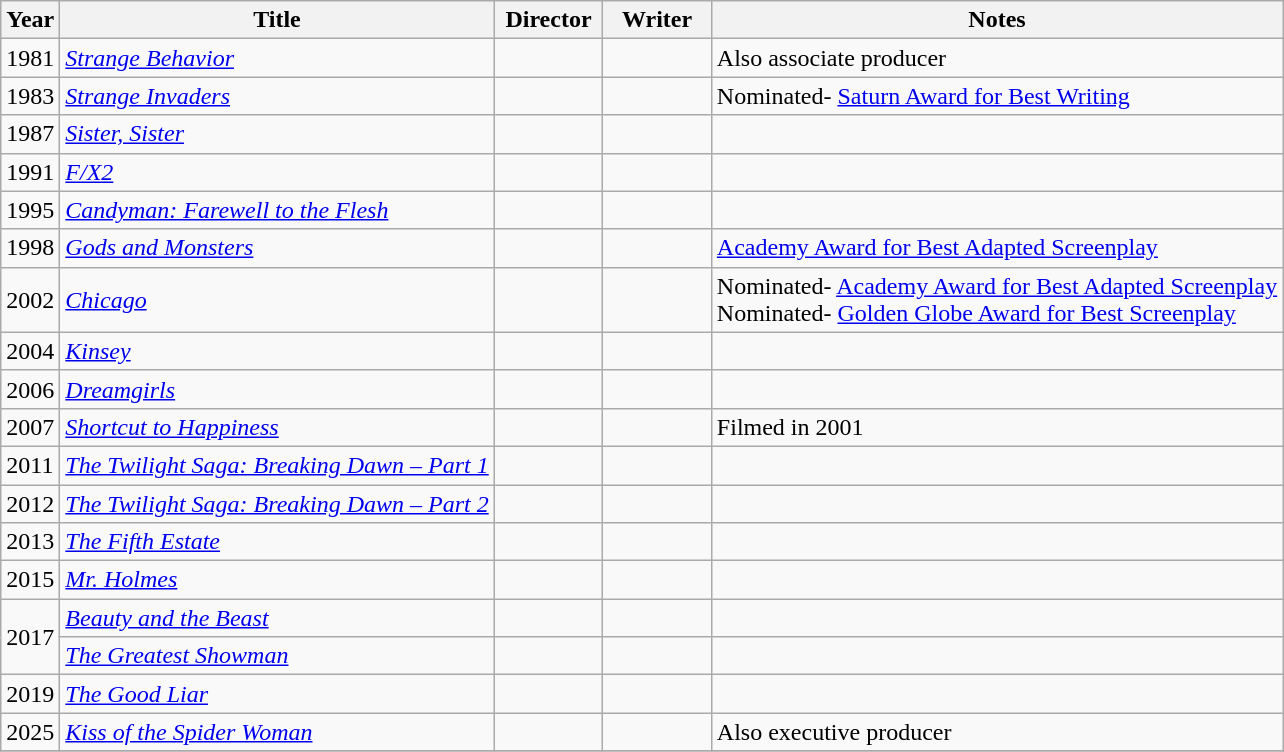<table class="wikitable">
<tr>
<th>Year</th>
<th>Title</th>
<th width="65">Director</th>
<th width="65">Writer</th>
<th>Notes</th>
</tr>
<tr>
<td>1981</td>
<td><em><a href='#'>Strange Behavior</a></em></td>
<td></td>
<td></td>
<td>Also associate producer</td>
</tr>
<tr>
<td>1983</td>
<td><em><a href='#'>Strange Invaders</a></em></td>
<td></td>
<td></td>
<td>Nominated- <a href='#'>Saturn Award for Best Writing</a></td>
</tr>
<tr>
<td>1987</td>
<td><em><a href='#'>Sister, Sister</a></em></td>
<td></td>
<td></td>
<td></td>
</tr>
<tr>
<td>1991</td>
<td><em><a href='#'>F/X2</a></em></td>
<td></td>
<td></td>
<td></td>
</tr>
<tr>
<td>1995</td>
<td><em><a href='#'>Candyman: Farewell to the Flesh</a></em></td>
<td></td>
<td></td>
<td></td>
</tr>
<tr>
<td>1998</td>
<td><em><a href='#'>Gods and Monsters</a></em></td>
<td></td>
<td></td>
<td><a href='#'>Academy Award for Best Adapted Screenplay</a></td>
</tr>
<tr>
<td>2002</td>
<td><em><a href='#'>Chicago</a></em></td>
<td></td>
<td></td>
<td>Nominated- <a href='#'>Academy Award for Best Adapted Screenplay</a><br>Nominated- <a href='#'>Golden Globe Award for Best Screenplay</a></td>
</tr>
<tr>
<td>2004</td>
<td><em><a href='#'>Kinsey</a></em></td>
<td></td>
<td></td>
<td></td>
</tr>
<tr>
<td>2006</td>
<td><em><a href='#'>Dreamgirls</a></em></td>
<td></td>
<td></td>
<td></td>
</tr>
<tr>
<td>2007</td>
<td><em><a href='#'>Shortcut to Happiness</a></em></td>
<td></td>
<td></td>
<td>Filmed in 2001</td>
</tr>
<tr>
<td>2011</td>
<td><em><a href='#'>The Twilight Saga: Breaking Dawn – Part 1</a></em></td>
<td></td>
<td></td>
<td></td>
</tr>
<tr>
<td>2012</td>
<td><em><a href='#'>The Twilight Saga: Breaking Dawn – Part 2</a></em></td>
<td></td>
<td></td>
<td></td>
</tr>
<tr>
<td>2013</td>
<td><em><a href='#'>The Fifth Estate</a></em></td>
<td></td>
<td></td>
<td></td>
</tr>
<tr>
<td>2015</td>
<td><em><a href='#'>Mr. Holmes</a></em></td>
<td></td>
<td></td>
<td></td>
</tr>
<tr>
<td rowspan="2">2017</td>
<td><em><a href='#'>Beauty and the Beast</a></em></td>
<td></td>
<td></td>
<td></td>
</tr>
<tr>
<td><em><a href='#'>The Greatest Showman</a></em></td>
<td></td>
<td></td>
<td></td>
</tr>
<tr>
<td>2019</td>
<td><em><a href='#'>The Good Liar</a></em></td>
<td></td>
<td></td>
<td></td>
</tr>
<tr>
<td>2025</td>
<td><em><a href='#'>Kiss of the Spider Woman</a></em></td>
<td></td>
<td></td>
<td>Also executive producer</td>
</tr>
<tr>
</tr>
</table>
